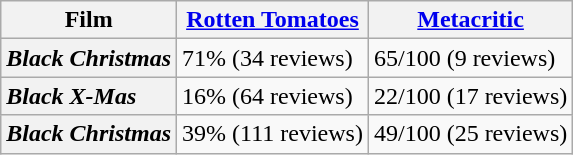<table class="wikitable sortable">
<tr>
<th>Film</th>
<th><a href='#'>Rotten Tomatoes</a></th>
<th><a href='#'>Metacritic</a></th>
</tr>
<tr>
<th style="text-align: left;"><em>Black Christmas</em></th>
<td>71% (34 reviews)</td>
<td>65/100 (9 reviews)</td>
</tr>
<tr>
<th style="text-align: left;"><em>Black X-Mas</em></th>
<td>16% (64 reviews)</td>
<td>22/100 (17 reviews)</td>
</tr>
<tr>
<th style="text-align: left;"><em>Black Christmas</em></th>
<td>39% (111 reviews)</td>
<td>49/100 (25 reviews)</td>
</tr>
</table>
